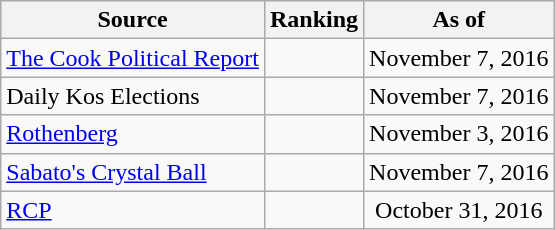<table class="wikitable" style="text-align:center">
<tr>
<th>Source</th>
<th>Ranking</th>
<th>As of</th>
</tr>
<tr>
<td align=left><a href='#'>The Cook Political Report</a></td>
<td></td>
<td>November 7, 2016</td>
</tr>
<tr>
<td align=left>Daily Kos Elections</td>
<td></td>
<td>November 7, 2016</td>
</tr>
<tr>
<td align=left><a href='#'>Rothenberg</a></td>
<td></td>
<td>November 3, 2016</td>
</tr>
<tr>
<td align=left><a href='#'>Sabato's Crystal Ball</a></td>
<td></td>
<td>November 7, 2016</td>
</tr>
<tr>
<td align="left"><a href='#'>RCP</a></td>
<td></td>
<td>October 31, 2016</td>
</tr>
</table>
